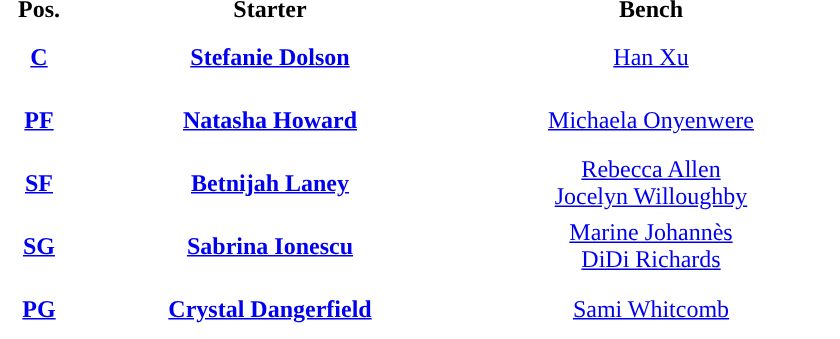<table style="text-align:center; ">
<tr>
<th width="50">Pos.</th>
<th width="250">Starter</th>
<th width="250">Bench</th>
</tr>
<tr style="height:40px; background:white; color:#092C57">
<th><a href='#'><span>C</span></a></th>
<td><strong><a href='#'>Stefanie Dolson</a></strong></td>
<td><a href='#'>Han Xu</a></td>
</tr>
<tr style="height:40px; background:white; color:#092C57">
<th><a href='#'><span>PF</span></a></th>
<td><strong><a href='#'>Natasha Howard</a></strong></td>
<td><a href='#'>Michaela Onyenwere</a></td>
</tr>
<tr style="height:40px; background:white; color:#092C57">
<th><a href='#'><span>SF</span></a></th>
<td><strong><a href='#'>Betnijah Laney</a></strong></td>
<td><a href='#'>Rebecca Allen</a><br><a href='#'>Jocelyn Willoughby</a></td>
</tr>
<tr style="height:40px; background:white; color:#092C57">
<th><a href='#'><span>SG</span></a></th>
<td><strong><a href='#'>Sabrina Ionescu</a></strong></td>
<td><a href='#'>Marine Johannès</a><br><a href='#'>DiDi Richards</a></td>
</tr>
<tr style="height:40px; background:white; color:#092C57">
<th><a href='#'><span>PG</span></a></th>
<td><strong><a href='#'>Crystal Dangerfield</a></strong></td>
<td><a href='#'>Sami Whitcomb</a></td>
</tr>
</table>
